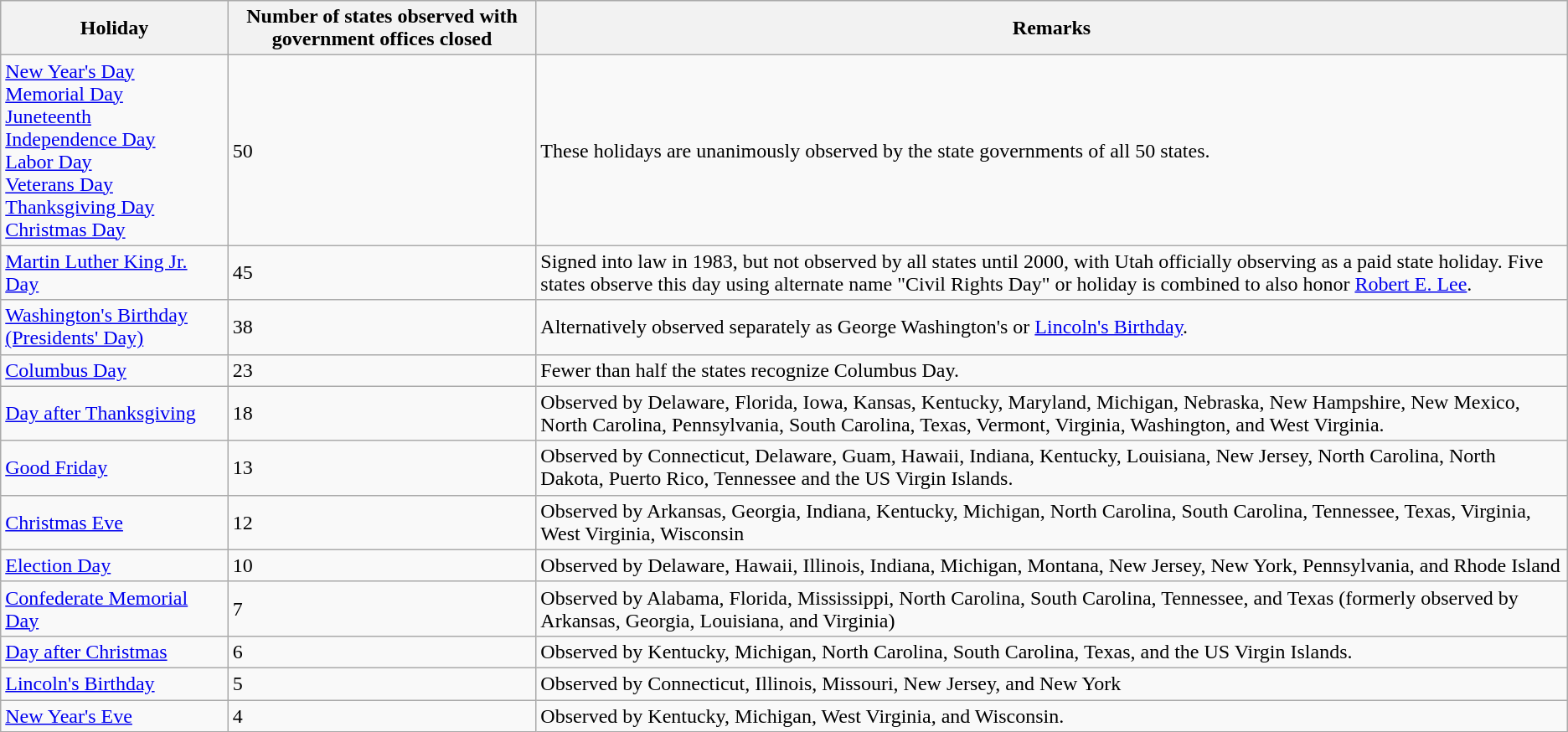<table class="wikitable">
<tr style="background:#efefef;">
<th>Holiday</th>
<th>Number of states observed with government offices closed</th>
<th>Remarks</th>
</tr>
<tr>
<td><a href='#'>New Year's Day</a><br><a href='#'>Memorial Day</a><br><a href='#'>Juneteenth</a><br><a href='#'>Independence Day</a><br><a href='#'>Labor Day</a><br><a href='#'>Veterans Day</a><br><a href='#'>Thanksgiving Day</a><br><a href='#'>Christmas Day</a></td>
<td>50</td>
<td>These holidays are unanimously observed by the state governments of all 50 states.</td>
</tr>
<tr>
<td><a href='#'>Martin Luther King Jr. Day</a></td>
<td>45</td>
<td>Signed into law in 1983, but not observed by all states until 2000, with Utah officially observing as a paid state holiday. Five states observe this day using alternate name "Civil Rights Day" or holiday is combined to also honor <a href='#'>Robert E. Lee</a>.</td>
</tr>
<tr>
<td><a href='#'>Washington's Birthday (Presidents' Day)</a></td>
<td>38</td>
<td>Alternatively observed separately as George Washington's or <a href='#'>Lincoln's Birthday</a>.</td>
</tr>
<tr>
<td><a href='#'>Columbus Day</a></td>
<td>23</td>
<td>Fewer than half the states recognize Columbus Day.</td>
</tr>
<tr>
<td><a href='#'>Day after Thanksgiving</a></td>
<td>18</td>
<td>Observed by Delaware, Florida, Iowa, Kansas, Kentucky, Maryland, Michigan, Nebraska, New Hampshire, New Mexico, North Carolina, Pennsylvania, South Carolina, Texas, Vermont, Virginia, Washington, and West Virginia.</td>
</tr>
<tr>
<td><a href='#'>Good Friday</a></td>
<td>13</td>
<td>Observed by Connecticut, Delaware, Guam, Hawaii, Indiana, Kentucky, Louisiana, New Jersey, North Carolina, North Dakota, Puerto Rico, Tennessee and the US Virgin Islands.</td>
</tr>
<tr>
<td><a href='#'>Christmas Eve</a></td>
<td>12</td>
<td>Observed by Arkansas, Georgia, Indiana, Kentucky, Michigan, North Carolina, South Carolina, Tennessee, Texas, Virginia, West Virginia, Wisconsin</td>
</tr>
<tr>
<td><a href='#'>Election Day</a></td>
<td>10</td>
<td>Observed by Delaware, Hawaii, Illinois, Indiana, Michigan, Montana, New Jersey, New York, Pennsylvania, and Rhode Island</td>
</tr>
<tr>
<td><a href='#'>Confederate Memorial Day</a></td>
<td>7</td>
<td>Observed by Alabama, Florida, Mississippi, North Carolina, South Carolina, Tennessee, and Texas (formerly observed by Arkansas, Georgia, Louisiana, and Virginia)</td>
</tr>
<tr>
<td><a href='#'>Day after Christmas</a></td>
<td>6</td>
<td>Observed by Kentucky, Michigan, North Carolina, South Carolina, Texas, and the US Virgin Islands.</td>
</tr>
<tr>
<td><a href='#'>Lincoln's Birthday</a></td>
<td>5</td>
<td>Observed by Connecticut, Illinois, Missouri, New Jersey, and New York</td>
</tr>
<tr>
<td><a href='#'>New Year's Eve</a></td>
<td>4</td>
<td>Observed by Kentucky, Michigan, West Virginia, and Wisconsin.</td>
</tr>
</table>
